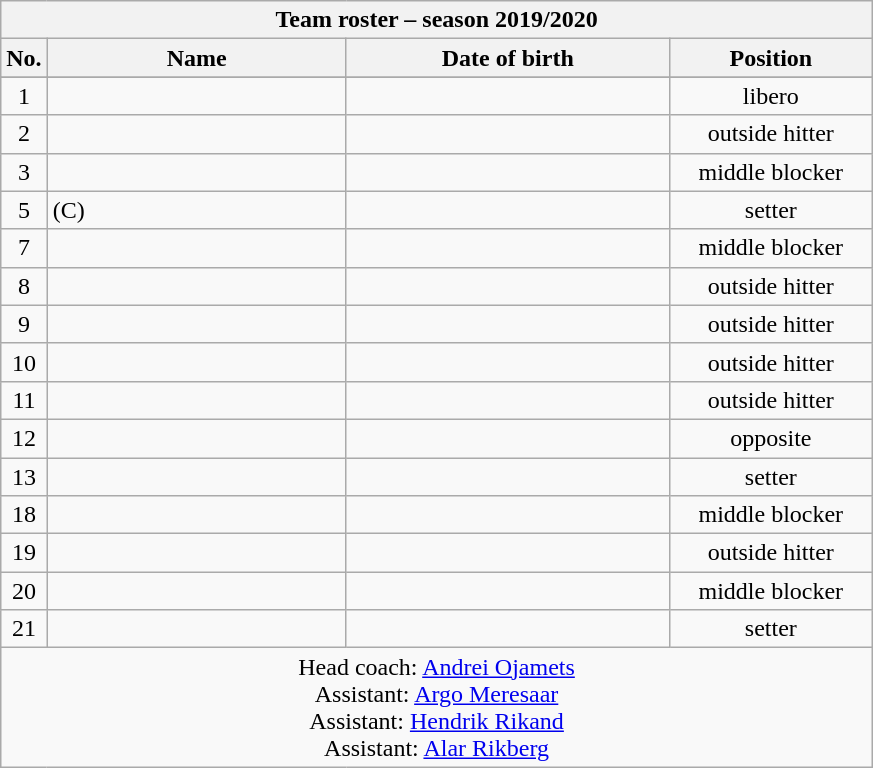<table class="wikitable collapsible collapsed sortable" style="font-size:100%; text-align:center;">
<tr>
<th colspan=6>Team roster – season 2019/2020</th>
</tr>
<tr>
<th>No.</th>
<th style="width:12em">Name</th>
<th style="width:13em">Date of birth</th>
<th style="width:8em">Position</th>
</tr>
<tr>
</tr>
<tr>
<td>1</td>
<td align=left> </td>
<td align=right></td>
<td>libero</td>
</tr>
<tr>
<td>2</td>
<td align=left> </td>
<td align=right></td>
<td>outside hitter</td>
</tr>
<tr>
<td>3</td>
<td align=left> </td>
<td align=right></td>
<td>middle blocker</td>
</tr>
<tr>
<td>5</td>
<td align=left>  (C)</td>
<td align=right></td>
<td>setter</td>
</tr>
<tr>
<td>7</td>
<td align=left> </td>
<td align=right></td>
<td>middle blocker</td>
</tr>
<tr>
<td>8</td>
<td align=left> </td>
<td align=right></td>
<td>outside hitter</td>
</tr>
<tr>
<td>9</td>
<td align=left> </td>
<td align=right></td>
<td>outside hitter</td>
</tr>
<tr>
<td>10</td>
<td align=left> </td>
<td align=right></td>
<td>outside hitter</td>
</tr>
<tr>
<td>11</td>
<td align=left> </td>
<td align=right></td>
<td>outside hitter</td>
</tr>
<tr>
<td>12</td>
<td align=left> </td>
<td align=right></td>
<td>opposite</td>
</tr>
<tr>
<td>13</td>
<td align=left> </td>
<td align=right></td>
<td>setter</td>
</tr>
<tr>
<td>18</td>
<td align=left> </td>
<td align=right></td>
<td>middle blocker</td>
</tr>
<tr>
<td>19</td>
<td align=left> </td>
<td align=right></td>
<td>outside hitter</td>
</tr>
<tr>
<td>20</td>
<td align=left> </td>
<td align=right></td>
<td>middle blocker</td>
</tr>
<tr>
<td>21</td>
<td align=left> </td>
<td align=right></td>
<td>setter</td>
</tr>
<tr>
<td colspan=4>Head coach:   <a href='#'>Andrei Ojamets</a><br>Assistant:  <a href='#'>Argo Meresaar</a><br>Assistant:  <a href='#'>Hendrik Rikand</a><br>Assistant:  <a href='#'>Alar Rikberg</a></td>
</tr>
</table>
